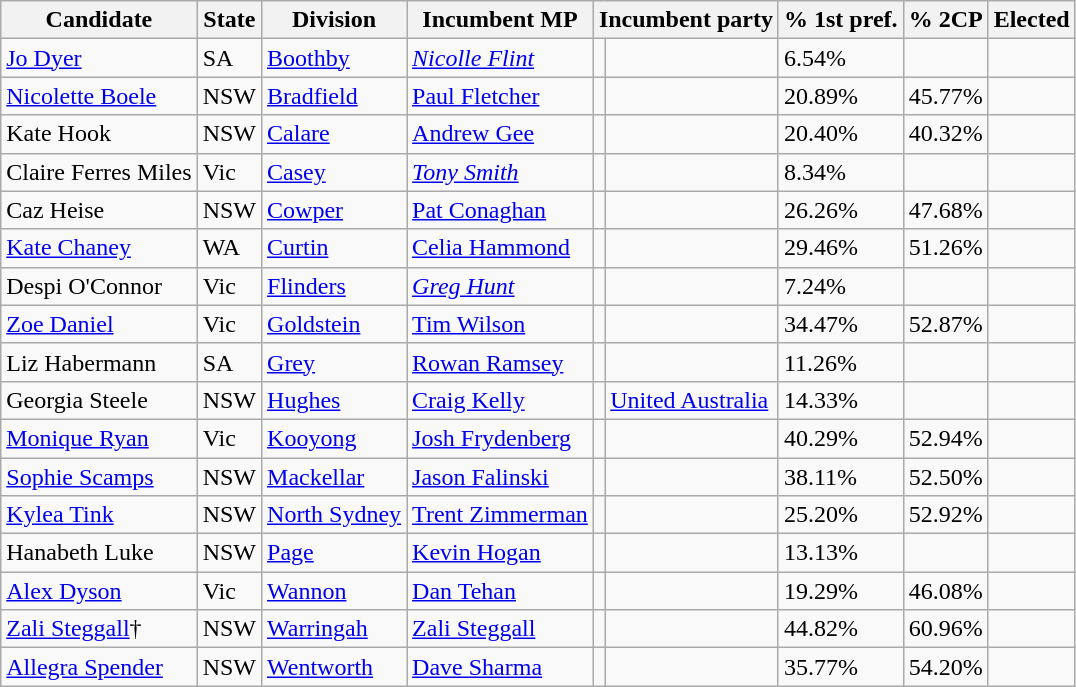<table class="wikitable sortable">
<tr>
<th>Candidate</th>
<th>State</th>
<th>Division</th>
<th>Incumbent MP</th>
<th colspan="2">Incumbent party</th>
<th>% 1st pref.</th>
<th>% 2CP</th>
<th>Elected</th>
</tr>
<tr>
<td><a href='#'>Jo Dyer</a></td>
<td>SA</td>
<td><a href='#'>Boothby</a></td>
<td><em><a href='#'>Nicolle Flint</a></em></td>
<td></td>
<td></td>
<td>6.54%</td>
<td></td>
<td></td>
</tr>
<tr>
<td><a href='#'>Nicolette Boele</a></td>
<td>NSW</td>
<td><a href='#'>Bradfield</a></td>
<td><a href='#'>Paul Fletcher</a></td>
<td></td>
<td></td>
<td>20.89%</td>
<td>45.77%</td>
<td></td>
</tr>
<tr>
<td>Kate Hook</td>
<td>NSW</td>
<td><a href='#'>Calare</a></td>
<td><a href='#'>Andrew Gee</a></td>
<td></td>
<td></td>
<td>20.40%</td>
<td>40.32%</td>
<td></td>
</tr>
<tr>
<td>Claire Ferres Miles</td>
<td>Vic</td>
<td><a href='#'>Casey</a></td>
<td><em><a href='#'>Tony Smith</a></em></td>
<td></td>
<td></td>
<td>8.34%</td>
<td></td>
<td></td>
</tr>
<tr>
<td>Caz Heise</td>
<td>NSW</td>
<td><a href='#'>Cowper</a></td>
<td><a href='#'>Pat Conaghan</a></td>
<td></td>
<td></td>
<td>26.26%</td>
<td>47.68%</td>
<td></td>
</tr>
<tr>
<td><a href='#'>Kate Chaney</a></td>
<td>WA</td>
<td><a href='#'>Curtin</a></td>
<td><a href='#'>Celia Hammond</a></td>
<td></td>
<td></td>
<td>29.46%</td>
<td>51.26%</td>
<td></td>
</tr>
<tr>
<td>Despi O'Connor</td>
<td>Vic</td>
<td><a href='#'>Flinders</a></td>
<td><em><a href='#'>Greg Hunt</a></em></td>
<td></td>
<td></td>
<td>7.24%</td>
<td></td>
<td></td>
</tr>
<tr>
<td><a href='#'>Zoe Daniel</a></td>
<td>Vic</td>
<td><a href='#'>Goldstein</a></td>
<td><a href='#'>Tim Wilson</a></td>
<td></td>
<td></td>
<td>34.47%</td>
<td>52.87%</td>
<td></td>
</tr>
<tr>
<td>Liz Habermann</td>
<td>SA</td>
<td><a href='#'>Grey</a></td>
<td><a href='#'>Rowan Ramsey</a></td>
<td></td>
<td></td>
<td>11.26%</td>
<td></td>
<td></td>
</tr>
<tr>
<td>Georgia Steele</td>
<td>NSW</td>
<td><a href='#'>Hughes</a></td>
<td><a href='#'>Craig Kelly</a></td>
<td></td>
<td><a href='#'>United Australia</a></td>
<td>14.33%</td>
<td></td>
<td></td>
</tr>
<tr>
<td><a href='#'>Monique Ryan</a></td>
<td>Vic</td>
<td><a href='#'>Kooyong</a></td>
<td><a href='#'>Josh Frydenberg</a></td>
<td></td>
<td></td>
<td>40.29%</td>
<td>52.94%</td>
<td></td>
</tr>
<tr>
<td><a href='#'>Sophie Scamps</a></td>
<td>NSW</td>
<td><a href='#'>Mackellar</a></td>
<td><a href='#'>Jason Falinski</a></td>
<td></td>
<td></td>
<td>38.11%</td>
<td>52.50%</td>
<td></td>
</tr>
<tr>
<td><a href='#'>Kylea Tink</a></td>
<td>NSW</td>
<td><a href='#'>North Sydney</a></td>
<td><a href='#'>Trent Zimmerman</a></td>
<td></td>
<td></td>
<td>25.20%</td>
<td>52.92%</td>
<td></td>
</tr>
<tr>
<td>Hanabeth Luke</td>
<td>NSW</td>
<td><a href='#'>Page</a></td>
<td><a href='#'>Kevin Hogan</a></td>
<td></td>
<td></td>
<td>13.13%</td>
<td></td>
<td></td>
</tr>
<tr>
<td><a href='#'>Alex Dyson</a></td>
<td>Vic</td>
<td><a href='#'>Wannon</a></td>
<td><a href='#'>Dan Tehan</a></td>
<td></td>
<td></td>
<td>19.29%</td>
<td>46.08%</td>
<td></td>
</tr>
<tr>
<td><a href='#'>Zali Steggall</a>†</td>
<td>NSW</td>
<td><a href='#'>Warringah</a></td>
<td><a href='#'>Zali Steggall</a></td>
<td></td>
<td></td>
<td>44.82%</td>
<td>60.96%</td>
<td></td>
</tr>
<tr>
<td><a href='#'>Allegra Spender</a></td>
<td>NSW</td>
<td><a href='#'>Wentworth</a></td>
<td><a href='#'>Dave Sharma</a></td>
<td></td>
<td></td>
<td>35.77%</td>
<td>54.20%</td>
<td></td>
</tr>
</table>
